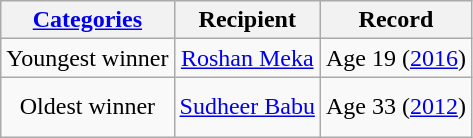<table class="wikitable" style="text-align: center">
<tr>
<th><strong><a href='#'>Categories</a></strong></th>
<th>Recipient</th>
<th>Record</th>
</tr>
<tr>
<td>Youngest winner</td>
<td><a href='#'>Roshan Meka</a></td>
<td>Age 19 (<a href='#'>2016</a>)</td>
</tr>
<tr style="height:2.5em;">
<td>Oldest winner</td>
<td><a href='#'>Sudheer Babu</a></td>
<td>Age 33 (<a href='#'>2012</a>)</td>
</tr>
</table>
